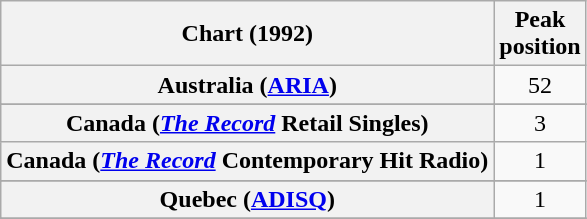<table class="wikitable sortable plainrowheaders" style="text-align:center">
<tr>
<th scope="col">Chart (1992)</th>
<th scope="col">Peak<br>position</th>
</tr>
<tr>
<th scope="row">Australia (<a href='#'>ARIA</a>)</th>
<td>52</td>
</tr>
<tr>
</tr>
<tr>
</tr>
<tr>
<th scope="row">Canada (<em><a href='#'>The Record</a></em> Retail Singles)</th>
<td>3</td>
</tr>
<tr>
<th scope="row">Canada (<em><a href='#'>The Record</a></em> Contemporary Hit Radio)</th>
<td>1</td>
</tr>
<tr>
</tr>
<tr>
</tr>
<tr>
</tr>
<tr>
<th scope="row">Quebec (<a href='#'>ADISQ</a>)</th>
<td>1</td>
</tr>
<tr>
</tr>
<tr>
</tr>
<tr>
</tr>
</table>
